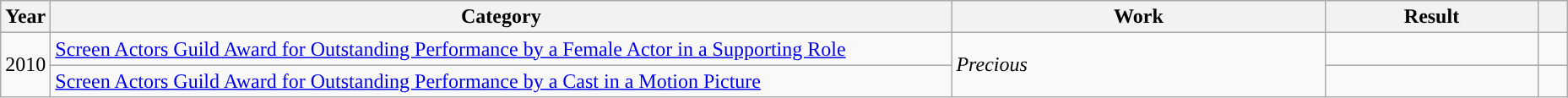<table class="wikitable">
<tr>
<th scope="col" style="width:1em;">Year</th>
<th scope="col" style="width:44em;">Category</th>
<th scope="col" style="width:18em;">Work</th>
<th scope="col" style="width:10em;">Result</th>
<th class="unsortable" style="width:1em;"></th>
</tr>
<tr>
<td rowspan="2">2010</td>
<td><a href='#'>Screen Actors Guild Award for Outstanding Performance by a Female Actor in a Supporting Role</a></td>
<td rowspan="2"><em>Precious</em></td>
<td></td>
<td></td>
</tr>
<tr>
<td><a href='#'>Screen Actors Guild Award for Outstanding Performance by a Cast in a Motion Picture</a> </td>
<td></td>
<td></td>
</tr>
</table>
